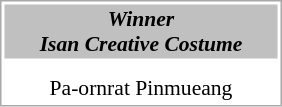<table style="border-spacing: 2px; border: 1px solid darkgray; font-size: 90%; float:right;">
<tr>
<td width=180px align=center colspan=5 bgcolor=#C0C0C0><strong><em>Winner<br>Isan Creative Costume</em></strong></td>
</tr>
<tr>
<td align=center></td>
</tr>
<tr>
<td align=center><strong></strong></td>
</tr>
<tr>
<td align=center>Pa-ornrat Pinmueang</td>
</tr>
</table>
